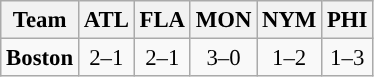<table class="wikitable" style="text-align:center; font-size: 95%;">
<tr>
<th>Team</th>
<th><strong>ATL</strong></th>
<th><strong>FLA</strong></th>
<th><strong>MON</strong></th>
<th><strong>NYM</strong></th>
<th><strong>PHI</strong></th>
</tr>
<tr>
<td><strong>Boston</strong></td>
<td>2–1</td>
<td>2–1</td>
<td>3–0</td>
<td>1–2</td>
<td>1–3</td>
</tr>
</table>
